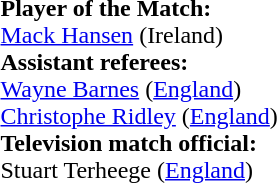<table style="width:100%">
<tr>
<td><br><strong>Player of the Match:</strong>
<br><a href='#'>Mack Hansen</a> (Ireland)<br><strong>Assistant referees:</strong>
<br><a href='#'>Wayne Barnes</a> (<a href='#'>England</a>)
<br><a href='#'>Christophe Ridley</a> (<a href='#'>England</a>)
<br><strong>Television match official:</strong>
<br>Stuart Terheege (<a href='#'>England</a>)</td>
</tr>
</table>
